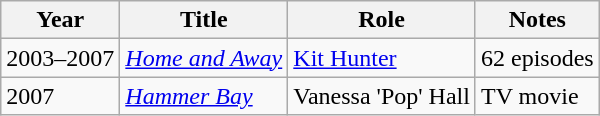<table class=wikitable>
<tr>
<th>Year</th>
<th>Title</th>
<th>Role</th>
<th>Notes</th>
</tr>
<tr>
<td>2003–2007</td>
<td><em><a href='#'>Home and Away</a></em></td>
<td><a href='#'>Kit Hunter</a></td>
<td>62 episodes</td>
</tr>
<tr>
<td>2007</td>
<td><em><a href='#'>Hammer Bay</a></em></td>
<td>Vanessa 'Pop' Hall</td>
<td>TV movie</td>
</tr>
</table>
